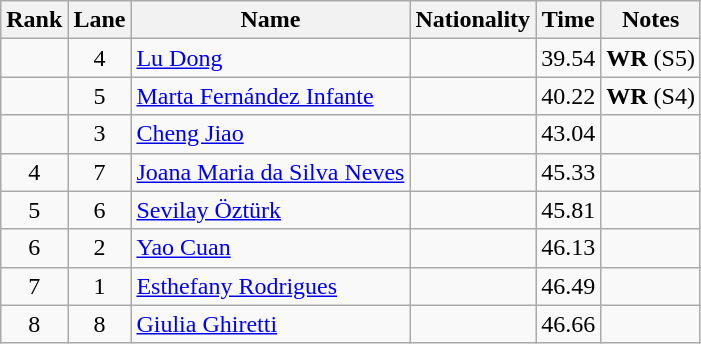<table class="wikitable sortable" style="text-align:center">
<tr>
<th>Rank</th>
<th>Lane</th>
<th>Name</th>
<th>Nationality</th>
<th>Time</th>
<th>Notes</th>
</tr>
<tr>
<td></td>
<td>4</td>
<td align="left"><a href='#'>Lu Dong</a></td>
<td align="left"></td>
<td>39.54</td>
<td><strong>WR</strong> (S5)</td>
</tr>
<tr>
<td></td>
<td>5</td>
<td align="left"><a href='#'>Marta Fernández Infante</a></td>
<td align="left"></td>
<td>40.22</td>
<td><strong>WR</strong> (S4)</td>
</tr>
<tr>
<td></td>
<td>3</td>
<td align="left"><a href='#'>Cheng Jiao</a></td>
<td align="left"></td>
<td>43.04</td>
<td></td>
</tr>
<tr>
<td>4</td>
<td>7</td>
<td align="left"><a href='#'>Joana Maria da Silva Neves</a></td>
<td align="left"></td>
<td>45.33</td>
<td></td>
</tr>
<tr>
<td>5</td>
<td>6</td>
<td align="left"><a href='#'>Sevilay Öztürk</a></td>
<td align="left"></td>
<td>45.81</td>
<td></td>
</tr>
<tr>
<td>6</td>
<td>2</td>
<td align="left"><a href='#'>Yao Cuan</a></td>
<td align="left"></td>
<td>46.13</td>
<td></td>
</tr>
<tr>
<td>7</td>
<td>1</td>
<td align="left"><a href='#'>Esthefany Rodrigues</a></td>
<td align="left"></td>
<td>46.49</td>
<td></td>
</tr>
<tr>
<td>8</td>
<td>8</td>
<td align="left"><a href='#'>Giulia Ghiretti</a></td>
<td align="left"></td>
<td>46.66</td>
<td></td>
</tr>
</table>
